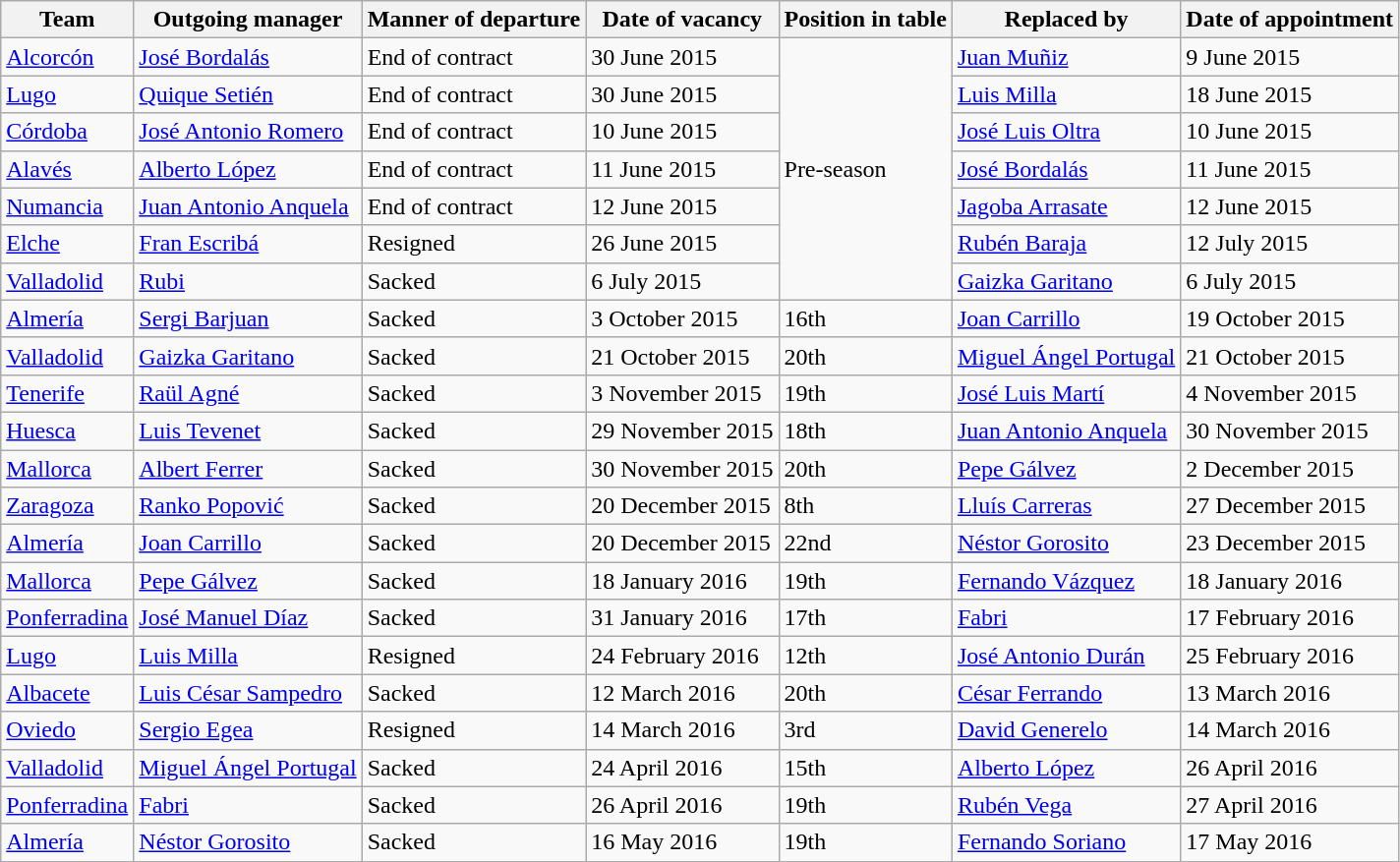<table class="wikitable sortable">
<tr>
<th>Team</th>
<th>Outgoing manager</th>
<th>Manner of departure</th>
<th>Date of vacancy</th>
<th>Position in table</th>
<th>Replaced by</th>
<th>Date of appointment</th>
</tr>
<tr>
<td><a href='#'>Alcorcón</a></td>
<td> <a href='#'>José Bordalás</a></td>
<td>End of contract</td>
<td>30 June 2015</td>
<td rowspan=7>Pre-season</td>
<td> <a href='#'>Juan Muñiz</a></td>
<td>9 June 2015</td>
</tr>
<tr>
<td><a href='#'>Lugo</a></td>
<td> <a href='#'>Quique Setién</a></td>
<td>End of contract</td>
<td>30 June 2015</td>
<td> <a href='#'>Luis Milla</a></td>
<td>18 June 2015</td>
</tr>
<tr>
<td><a href='#'>Córdoba</a></td>
<td> <a href='#'>José Antonio Romero</a></td>
<td>End of contract</td>
<td>10 June 2015</td>
<td> <a href='#'>José Luis Oltra</a></td>
<td>10 June 2015</td>
</tr>
<tr>
<td><a href='#'>Alavés</a></td>
<td> <a href='#'>Alberto López</a></td>
<td>End of contract</td>
<td>11 June 2015</td>
<td> <a href='#'>José Bordalás</a></td>
<td>11 June 2015</td>
</tr>
<tr>
<td><a href='#'>Numancia</a></td>
<td> <a href='#'>Juan Antonio Anquela</a></td>
<td>End of contract</td>
<td>12 June 2015</td>
<td> <a href='#'>Jagoba Arrasate</a></td>
<td>12 June 2015</td>
</tr>
<tr>
<td><a href='#'>Elche</a></td>
<td> <a href='#'>Fran Escribá</a></td>
<td>Resigned</td>
<td>26 June 2015</td>
<td> <a href='#'>Rubén Baraja</a></td>
<td>12 July 2015</td>
</tr>
<tr>
<td><a href='#'>Valladolid</a></td>
<td> <a href='#'>Rubi</a></td>
<td>Sacked</td>
<td>6 July 2015</td>
<td> <a href='#'>Gaizka Garitano</a></td>
<td>6 July 2015</td>
</tr>
<tr>
<td><a href='#'>Almería</a></td>
<td> <a href='#'>Sergi Barjuan</a></td>
<td>Sacked</td>
<td>3 October 2015</td>
<td>16th</td>
<td> <a href='#'>Joan Carrillo</a></td>
<td>19 October 2015</td>
</tr>
<tr>
<td><a href='#'>Valladolid</a></td>
<td> <a href='#'>Gaizka Garitano</a></td>
<td>Sacked</td>
<td>21 October 2015</td>
<td>20th</td>
<td> <a href='#'>Miguel Ángel Portugal</a></td>
<td>21 October 2015</td>
</tr>
<tr>
<td><a href='#'>Tenerife</a></td>
<td> <a href='#'>Raül Agné</a></td>
<td>Sacked</td>
<td>3 November 2015</td>
<td>19th</td>
<td> <a href='#'>José Luis Martí</a></td>
<td>4 November 2015</td>
</tr>
<tr>
<td><a href='#'>Huesca</a></td>
<td> <a href='#'>Luis Tevenet</a></td>
<td>Sacked</td>
<td>29 November 2015</td>
<td>18th</td>
<td> <a href='#'>Juan Antonio Anquela</a></td>
<td>30 November 2015</td>
</tr>
<tr>
<td><a href='#'>Mallorca</a></td>
<td> <a href='#'>Albert Ferrer</a></td>
<td>Sacked</td>
<td>30 November 2015</td>
<td>20th</td>
<td> <a href='#'>Pepe Gálvez</a></td>
<td>2 December 2015</td>
</tr>
<tr>
<td><a href='#'>Zaragoza</a></td>
<td> <a href='#'>Ranko Popović</a></td>
<td>Sacked</td>
<td>20 December 2015</td>
<td>8th</td>
<td> <a href='#'>Lluís Carreras</a></td>
<td>27 December 2015</td>
</tr>
<tr>
<td><a href='#'>Almería</a></td>
<td> <a href='#'>Joan Carrillo</a></td>
<td>Sacked</td>
<td>20 December 2015</td>
<td>22nd</td>
<td> <a href='#'>Néstor Gorosito</a></td>
<td>23 December 2015</td>
</tr>
<tr>
<td><a href='#'>Mallorca</a></td>
<td> <a href='#'>Pepe Gálvez</a></td>
<td>Sacked</td>
<td>18 January 2016</td>
<td>19th</td>
<td> <a href='#'>Fernando Vázquez</a></td>
<td>18 January 2016</td>
</tr>
<tr>
<td><a href='#'>Ponferradina</a></td>
<td> <a href='#'>José Manuel Díaz</a></td>
<td>Sacked</td>
<td>31 January 2016</td>
<td>17th</td>
<td> <a href='#'>Fabri</a></td>
<td>17 February 2016</td>
</tr>
<tr>
<td><a href='#'>Lugo</a></td>
<td> <a href='#'>Luis Milla</a></td>
<td>Resigned</td>
<td>24 February 2016</td>
<td>12th</td>
<td> <a href='#'>José Antonio Durán</a></td>
<td>25 February 2016</td>
</tr>
<tr>
<td><a href='#'>Albacete</a></td>
<td> <a href='#'>Luis César Sampedro</a></td>
<td>Sacked</td>
<td>12 March 2016</td>
<td>20th</td>
<td> <a href='#'>César Ferrando</a></td>
<td>13 March 2016</td>
</tr>
<tr>
<td><a href='#'>Oviedo</a></td>
<td> <a href='#'>Sergio Egea</a></td>
<td>Resigned</td>
<td>14 March 2016</td>
<td>3rd</td>
<td> <a href='#'>David Generelo</a></td>
<td>14 March 2016</td>
</tr>
<tr>
<td><a href='#'>Valladolid</a></td>
<td> <a href='#'>Miguel Ángel Portugal</a></td>
<td>Sacked</td>
<td>24 April 2016</td>
<td>15th</td>
<td> <a href='#'>Alberto López</a></td>
<td>26 April 2016</td>
</tr>
<tr>
<td><a href='#'>Ponferradina</a></td>
<td> <a href='#'>Fabri</a></td>
<td>Sacked</td>
<td>26 April 2016</td>
<td>19th</td>
<td> <a href='#'>Rubén Vega</a></td>
<td>27 April 2016</td>
</tr>
<tr>
<td><a href='#'>Almería</a></td>
<td> <a href='#'>Néstor Gorosito</a></td>
<td>Sacked</td>
<td>16 May 2016</td>
<td>19th</td>
<td> <a href='#'>Fernando Soriano</a></td>
<td>17 May 2016</td>
</tr>
</table>
